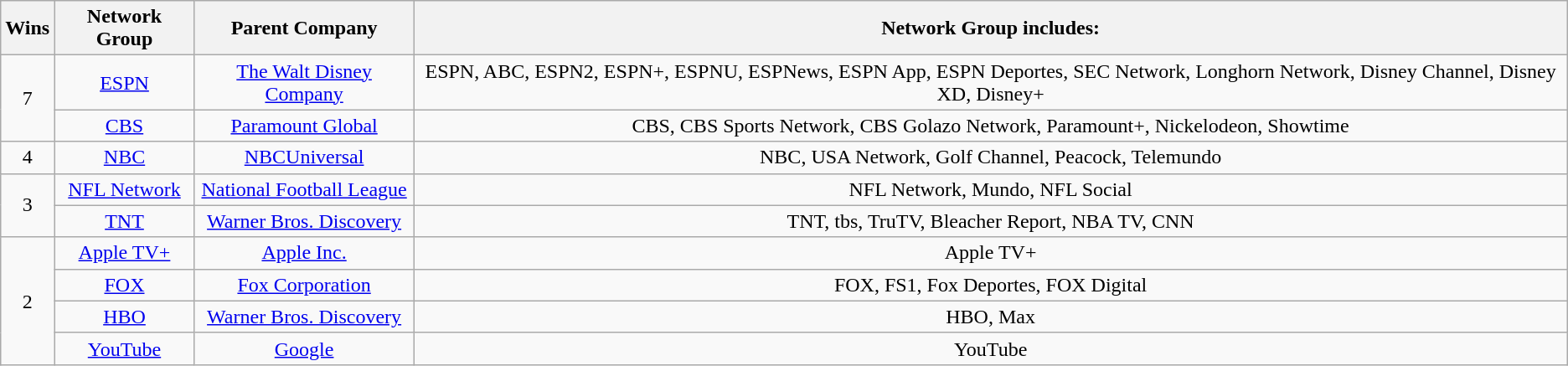<table class="wikitable" style="text-align: center;">
<tr>
<th>Wins</th>
<th>Network Group</th>
<th>Parent Company</th>
<th>Network Group includes:</th>
</tr>
<tr>
<td rowspan="2">7</td>
<td><a href='#'>ESPN</a></td>
<td><a href='#'>The Walt Disney Company</a></td>
<td>ESPN, ABC, ESPN2, ESPN+, ESPNU, ESPNews, ESPN App, ESPN Deportes, SEC Network, Longhorn Network, Disney Channel, Disney XD, Disney+</td>
</tr>
<tr>
<td><a href='#'>CBS</a></td>
<td><a href='#'>Paramount Global</a></td>
<td>CBS, CBS Sports Network, CBS Golazo Network, Paramount+, Nickelodeon, Showtime</td>
</tr>
<tr>
<td>4</td>
<td><a href='#'>NBC</a></td>
<td><a href='#'>NBCUniversal</a></td>
<td>NBC, USA Network, Golf Channel, Peacock, Telemundo</td>
</tr>
<tr>
<td rowspan="2">3</td>
<td><a href='#'>NFL Network</a></td>
<td><a href='#'>National Football League</a></td>
<td>NFL Network, Mundo, NFL Social</td>
</tr>
<tr>
<td><a href='#'>TNT</a></td>
<td><a href='#'>Warner Bros. Discovery</a></td>
<td>TNT, tbs, TruTV, Bleacher Report, NBA TV, CNN</td>
</tr>
<tr>
<td rowspan="4">2</td>
<td><a href='#'>Apple TV+</a></td>
<td><a href='#'>Apple Inc.</a></td>
<td>Apple TV+</td>
</tr>
<tr>
<td><a href='#'>FOX</a></td>
<td><a href='#'>Fox Corporation</a></td>
<td>FOX, FS1, Fox Deportes, FOX Digital</td>
</tr>
<tr>
<td><a href='#'>HBO</a></td>
<td><a href='#'>Warner Bros. Discovery</a></td>
<td>HBO, Max</td>
</tr>
<tr>
<td><a href='#'>YouTube</a></td>
<td><a href='#'>Google</a></td>
<td>YouTube</td>
</tr>
</table>
